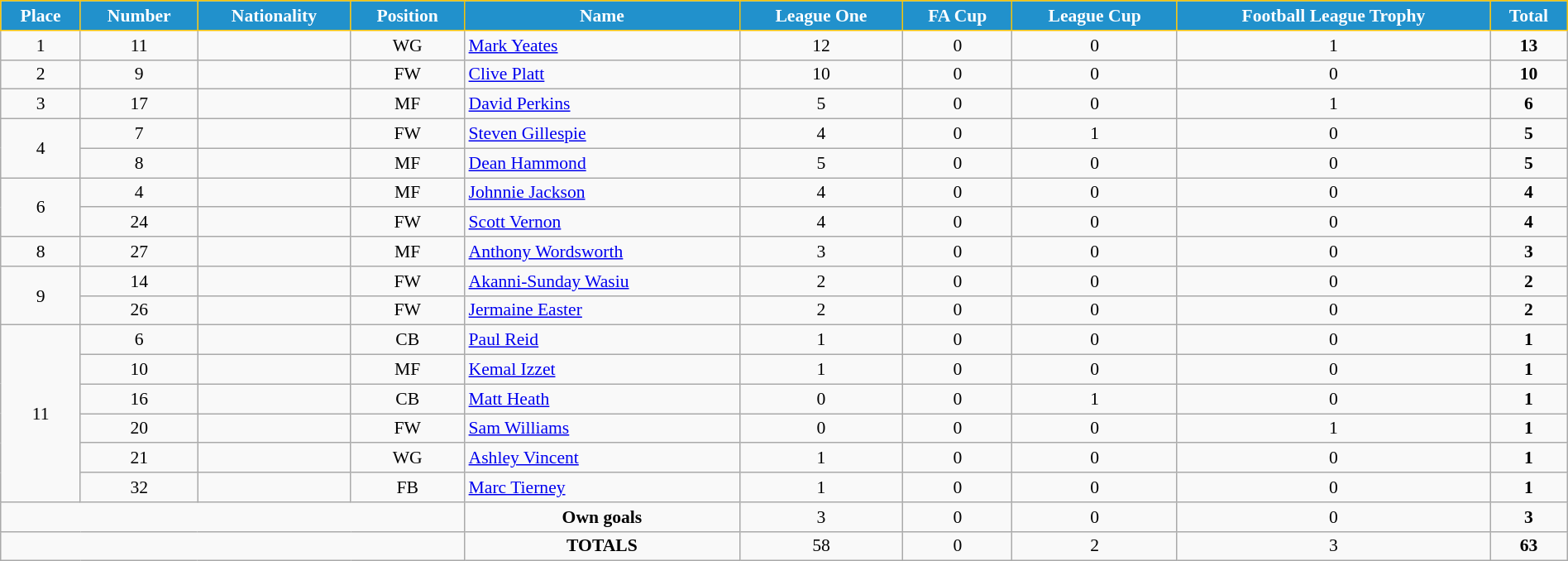<table class="wikitable" style="text-align:center; font-size:90%; width:100%;">
<tr>
<th style="background:#2191CC; color:white; border:1px solid #F7C408; text-align:center;">Place</th>
<th style="background:#2191CC; color:white; border:1px solid #F7C408; text-align:center;">Number</th>
<th style="background:#2191CC; color:white; border:1px solid #F7C408; text-align:center;">Nationality</th>
<th style="background:#2191CC; color:white; border:1px solid #F7C408; text-align:center;">Position</th>
<th style="background:#2191CC; color:white; border:1px solid #F7C408; text-align:center;">Name</th>
<th style="background:#2191CC; color:white; border:1px solid #F7C408; text-align:center;">League One</th>
<th style="background:#2191CC; color:white; border:1px solid #F7C408; text-align:center;">FA Cup</th>
<th style="background:#2191CC; color:white; border:1px solid #F7C408; text-align:center;">League Cup</th>
<th style="background:#2191CC; color:white; border:1px solid #F7C408; text-align:center;">Football League Trophy</th>
<th style="background:#2191CC; color:white; border:1px solid #F7C408; text-align:center;">Total</th>
</tr>
<tr>
<td>1</td>
<td>11</td>
<td></td>
<td>WG</td>
<td align="left"><a href='#'>Mark Yeates</a></td>
<td>12</td>
<td>0</td>
<td>0</td>
<td>1</td>
<td><strong>13</strong></td>
</tr>
<tr>
<td>2</td>
<td>9</td>
<td></td>
<td>FW</td>
<td align="left"><a href='#'>Clive Platt</a></td>
<td>10</td>
<td>0</td>
<td>0</td>
<td>0</td>
<td><strong>10</strong></td>
</tr>
<tr>
<td>3</td>
<td>17</td>
<td></td>
<td>MF</td>
<td align="left"><a href='#'>David Perkins</a></td>
<td>5</td>
<td>0</td>
<td>0</td>
<td>1</td>
<td><strong>6</strong></td>
</tr>
<tr>
<td rowspan=2>4</td>
<td>7</td>
<td></td>
<td>FW</td>
<td align="left"><a href='#'>Steven Gillespie</a></td>
<td>4</td>
<td>0</td>
<td>1</td>
<td>0</td>
<td><strong>5</strong></td>
</tr>
<tr>
<td>8</td>
<td></td>
<td>MF</td>
<td align="left"><a href='#'>Dean Hammond</a></td>
<td>5</td>
<td>0</td>
<td>0</td>
<td>0</td>
<td><strong>5</strong></td>
</tr>
<tr>
<td rowspan=2>6</td>
<td>4</td>
<td></td>
<td>MF</td>
<td align="left"><a href='#'>Johnnie Jackson</a></td>
<td>4</td>
<td>0</td>
<td>0</td>
<td>0</td>
<td><strong>4</strong></td>
</tr>
<tr>
<td>24</td>
<td></td>
<td>FW</td>
<td align="left"><a href='#'>Scott Vernon</a></td>
<td>4</td>
<td>0</td>
<td>0</td>
<td>0</td>
<td><strong>4</strong></td>
</tr>
<tr>
<td>8</td>
<td>27</td>
<td></td>
<td>MF</td>
<td align="left"><a href='#'>Anthony Wordsworth</a></td>
<td>3</td>
<td>0</td>
<td>0</td>
<td>0</td>
<td><strong>3</strong></td>
</tr>
<tr>
<td rowspan=2>9</td>
<td>14</td>
<td></td>
<td>FW</td>
<td align="left"><a href='#'>Akanni-Sunday Wasiu</a></td>
<td>2</td>
<td>0</td>
<td>0</td>
<td>0</td>
<td><strong>2</strong></td>
</tr>
<tr>
<td>26</td>
<td></td>
<td>FW</td>
<td align="left"><a href='#'>Jermaine Easter</a></td>
<td>2</td>
<td>0</td>
<td>0</td>
<td>0</td>
<td><strong>2</strong></td>
</tr>
<tr>
<td rowspan=6>11</td>
<td>6</td>
<td></td>
<td>CB</td>
<td align="left"><a href='#'>Paul Reid</a></td>
<td>1</td>
<td>0</td>
<td>0</td>
<td>0</td>
<td><strong>1</strong></td>
</tr>
<tr>
<td>10</td>
<td></td>
<td>MF</td>
<td align="left"><a href='#'>Kemal Izzet</a></td>
<td>1</td>
<td>0</td>
<td>0</td>
<td>0</td>
<td><strong>1</strong></td>
</tr>
<tr>
<td>16</td>
<td></td>
<td>CB</td>
<td align="left"><a href='#'>Matt Heath</a></td>
<td>0</td>
<td>0</td>
<td>1</td>
<td>0</td>
<td><strong>1</strong></td>
</tr>
<tr>
<td>20</td>
<td></td>
<td>FW</td>
<td align="left"><a href='#'>Sam Williams</a></td>
<td>0</td>
<td>0</td>
<td>0</td>
<td>1</td>
<td><strong>1</strong></td>
</tr>
<tr>
<td>21</td>
<td></td>
<td>WG</td>
<td align="left"><a href='#'>Ashley Vincent</a></td>
<td>1</td>
<td>0</td>
<td>0</td>
<td>0</td>
<td><strong>1</strong></td>
</tr>
<tr>
<td>32</td>
<td></td>
<td>FB</td>
<td align="left"><a href='#'>Marc Tierney</a></td>
<td>1</td>
<td>0</td>
<td>0</td>
<td>0</td>
<td><strong>1</strong></td>
</tr>
<tr>
<td colspan="4"></td>
<td><strong>Own goals</strong></td>
<td>3</td>
<td>0</td>
<td>0</td>
<td>0</td>
<td><strong>3</strong></td>
</tr>
<tr>
<td colspan="4"></td>
<td><strong>TOTALS</strong></td>
<td>58</td>
<td>0</td>
<td>2</td>
<td>3</td>
<td><strong>63</strong></td>
</tr>
</table>
